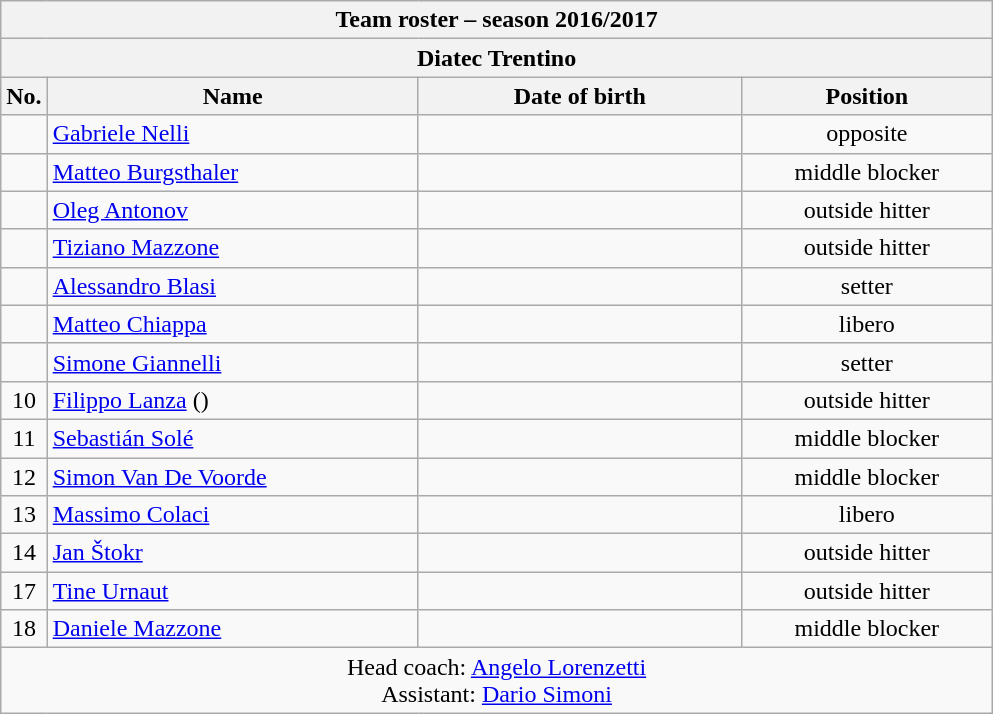<table class="wikitable collapsible collapsed sortable" style="font-size:100%; text-align:center;">
<tr>
<th colspan=6>Team roster – season 2016/2017</th>
</tr>
<tr>
<th colspan=6>Diatec Trentino</th>
</tr>
<tr>
<th>No.</th>
<th style="width:15em">Name</th>
<th style="width:13em">Date of birth</th>
<th style="width:10em">Position</th>
</tr>
<tr>
<td></td>
<td align=left> <a href='#'>Gabriele Nelli</a></td>
<td align=right></td>
<td>opposite</td>
</tr>
<tr>
<td></td>
<td align=left> <a href='#'>Matteo Burgsthaler</a></td>
<td align=right></td>
<td>middle blocker</td>
</tr>
<tr>
<td></td>
<td align=left> <a href='#'>Oleg Antonov</a></td>
<td align=right></td>
<td>outside hitter</td>
</tr>
<tr>
<td></td>
<td align=left> <a href='#'>Tiziano Mazzone</a></td>
<td align=right></td>
<td>outside hitter</td>
</tr>
<tr>
<td></td>
<td align=left> <a href='#'>Alessandro Blasi</a></td>
<td align=right></td>
<td>setter</td>
</tr>
<tr>
<td></td>
<td align=left> <a href='#'>Matteo Chiappa</a></td>
<td align=right></td>
<td>libero</td>
</tr>
<tr>
<td></td>
<td align=left> <a href='#'>Simone Giannelli</a></td>
<td align=right></td>
<td>setter</td>
</tr>
<tr>
<td>10</td>
<td align=left> <a href='#'>Filippo Lanza</a> ()</td>
<td align=right></td>
<td>outside hitter</td>
</tr>
<tr>
<td>11</td>
<td align=left> <a href='#'>Sebastián Solé</a></td>
<td align=right></td>
<td>middle blocker</td>
</tr>
<tr>
<td>12</td>
<td align=left> <a href='#'>Simon Van De Voorde</a></td>
<td align=right></td>
<td>middle blocker</td>
</tr>
<tr>
<td>13</td>
<td align=left> <a href='#'>Massimo Colaci</a></td>
<td align=right></td>
<td>libero</td>
</tr>
<tr>
<td>14</td>
<td align=left> <a href='#'>Jan Štokr</a></td>
<td align=right></td>
<td>outside hitter</td>
</tr>
<tr>
<td>17</td>
<td align=left> <a href='#'>Tine Urnaut</a></td>
<td align=right></td>
<td>outside hitter</td>
</tr>
<tr>
<td>18</td>
<td align=left> <a href='#'>Daniele Mazzone</a></td>
<td align=right></td>
<td>middle blocker</td>
</tr>
<tr>
<td colspan=4>Head coach: <a href='#'>Angelo Lorenzetti</a><br>Assistant: <a href='#'>Dario Simoni</a></td>
</tr>
</table>
